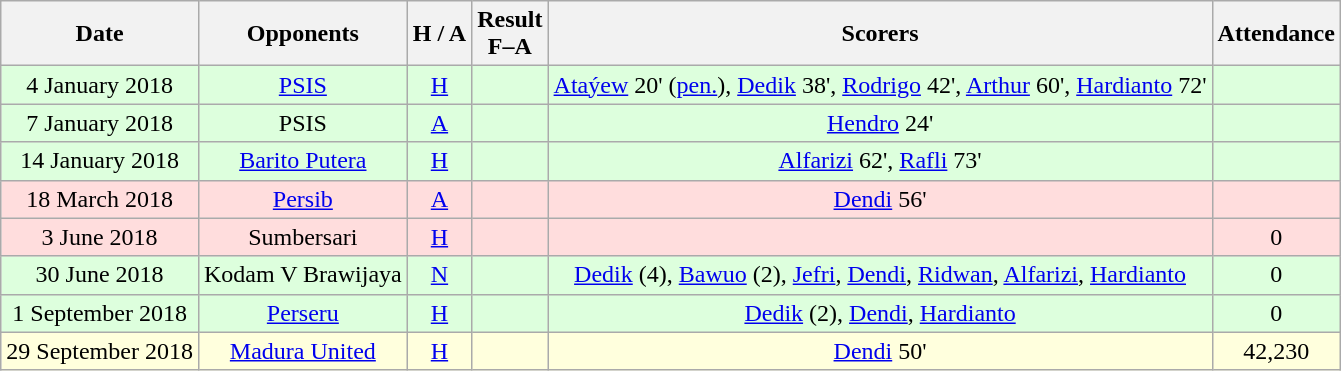<table class="wikitable" style="text-align:center">
<tr>
<th>Date</th>
<th>Opponents</th>
<th>H / A</th>
<th>Result<br>F–A</th>
<th>Scorers</th>
<th>Attendance</th>
</tr>
<tr style="background:#ddffdd">
<td>4 January 2018</td>
<td><a href='#'>PSIS</a></td>
<td><a href='#'>H</a></td>
<td></td>
<td><a href='#'>Ataýew</a> 20' (<a href='#'>pen.</a>), <a href='#'>Dedik</a> 38', <a href='#'>Rodrigo</a> 42', <a href='#'>Arthur</a> 60', <a href='#'>Hardianto</a> 72'</td>
<td></td>
</tr>
<tr style="background:#ddffdd">
<td>7 January 2018</td>
<td>PSIS</td>
<td><a href='#'>A</a></td>
<td></td>
<td><a href='#'>Hendro</a> 24'</td>
<td></td>
</tr>
<tr style="background:#ddffdd">
<td>14 January 2018</td>
<td><a href='#'>Barito Putera</a></td>
<td><a href='#'>H</a></td>
<td></td>
<td><a href='#'>Alfarizi</a> 62', <a href='#'>Rafli</a> 73'</td>
<td></td>
</tr>
<tr style="background:#ffdddd">
<td>18 March 2018</td>
<td><a href='#'>Persib</a></td>
<td><a href='#'>A</a></td>
<td></td>
<td><a href='#'>Dendi</a> 56'</td>
<td></td>
</tr>
<tr style="background:#ffdddd">
<td>3 June 2018</td>
<td>Sumbersari</td>
<td><a href='#'>H</a></td>
<td></td>
<td></td>
<td>0</td>
</tr>
<tr style="background:#ddffdd">
<td>30 June 2018</td>
<td>Kodam V Brawijaya</td>
<td><a href='#'>N</a></td>
<td></td>
<td><a href='#'>Dedik</a> (4), <a href='#'>Bawuo</a> (2), <a href='#'>Jefri</a>, <a href='#'>Dendi</a>, <a href='#'>Ridwan</a>, <a href='#'>Alfarizi</a>, <a href='#'>Hardianto</a></td>
<td>0</td>
</tr>
<tr style="background:#ddffdd">
<td>1 September 2018</td>
<td><a href='#'>Perseru</a></td>
<td><a href='#'>H</a></td>
<td></td>
<td><a href='#'>Dedik</a> (2), <a href='#'>Dendi</a>, <a href='#'>Hardianto</a></td>
<td>0</td>
</tr>
<tr style="background:#ffffdd">
<td>29 September 2018</td>
<td><a href='#'>Madura United</a></td>
<td><a href='#'>H</a></td>
<td></td>
<td><a href='#'>Dendi</a> 50'</td>
<td>42,230</td>
</tr>
</table>
